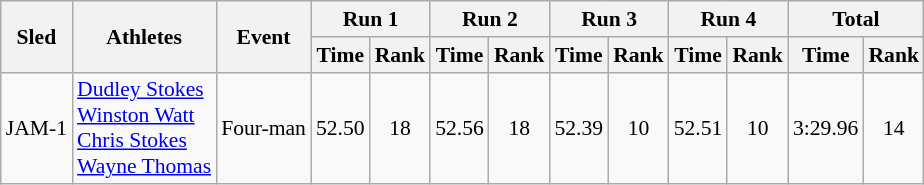<table class="wikitable" style="font-size:90%; text-align:center;">
<tr>
<th rowspan="2">Sled</th>
<th rowspan="2">Athletes</th>
<th rowspan="2">Event</th>
<th colspan="2">Run 1</th>
<th colspan="2">Run 2</th>
<th colspan="2">Run 3</th>
<th colspan="2">Run 4</th>
<th colspan="2">Total</th>
</tr>
<tr>
<th>Time</th>
<th>Rank</th>
<th>Time</th>
<th>Rank</th>
<th>Time</th>
<th>Rank</th>
<th>Time</th>
<th>Rank</th>
<th>Time</th>
<th>Rank</th>
</tr>
<tr>
<td>JAM-1</td>
<td style="text-align:left;"><a href='#'>Dudley Stokes</a><br><a href='#'>Winston Watt</a><br><a href='#'>Chris Stokes</a><br><a href='#'>Wayne Thomas</a></td>
<td>Four-man</td>
<td>52.50</td>
<td>18</td>
<td>52.56</td>
<td>18</td>
<td>52.39</td>
<td>10</td>
<td>52.51</td>
<td>10</td>
<td>3:29.96</td>
<td>14</td>
</tr>
</table>
